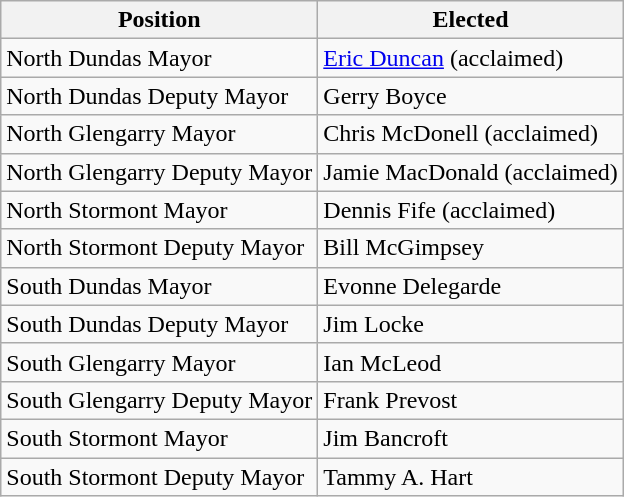<table class="wikitable">
<tr>
<th>Position</th>
<th>Elected</th>
</tr>
<tr>
<td>North Dundas Mayor</td>
<td><a href='#'>Eric Duncan</a> (acclaimed)</td>
</tr>
<tr>
<td>North Dundas Deputy Mayor</td>
<td>Gerry Boyce</td>
</tr>
<tr>
<td>North Glengarry Mayor</td>
<td>Chris McDonell (acclaimed)</td>
</tr>
<tr>
<td>North Glengarry Deputy Mayor</td>
<td>Jamie MacDonald (acclaimed)</td>
</tr>
<tr>
<td>North Stormont Mayor</td>
<td>Dennis Fife (acclaimed)</td>
</tr>
<tr>
<td>North Stormont Deputy Mayor</td>
<td>Bill McGimpsey</td>
</tr>
<tr>
<td>South Dundas Mayor</td>
<td>Evonne Delegarde</td>
</tr>
<tr>
<td>South Dundas Deputy Mayor</td>
<td>Jim Locke</td>
</tr>
<tr>
<td>South Glengarry Mayor</td>
<td>Ian McLeod</td>
</tr>
<tr>
<td>South Glengarry Deputy Mayor</td>
<td>Frank Prevost</td>
</tr>
<tr>
<td>South Stormont Mayor</td>
<td>Jim Bancroft</td>
</tr>
<tr>
<td>South Stormont Deputy Mayor</td>
<td>Tammy A. Hart</td>
</tr>
</table>
